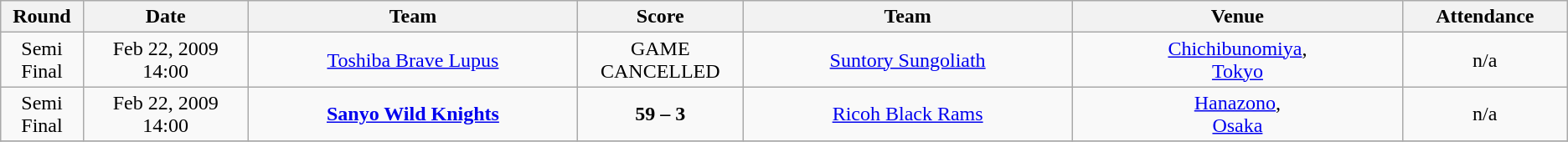<table class="wikitable" style="text-align: center;">
<tr>
<th width=5%>Round</th>
<th width=10%>Date</th>
<th width=20%>Team</th>
<th width=10%>Score</th>
<th width=20%>Team</th>
<th width=20%>Venue</th>
<th width=10%>Attendance</th>
</tr>
<tr>
<td>Semi Final</td>
<td>Feb 22, 2009 14:00<br></td>
<td><a href='#'>Toshiba Brave Lupus</a></td>
<td>GAME CANCELLED <br></td>
<td><a href='#'>Suntory Sungoliath</a></td>
<td><a href='#'>Chichibunomiya</a>,<br><a href='#'>Tokyo</a></td>
<td>n/a</td>
</tr>
<tr>
<td>Semi Final</td>
<td>Feb 22, 2009 14:00<br></td>
<td><strong><a href='#'>Sanyo Wild Knights</a></strong></td>
<td><strong>59 – 3</strong><br></td>
<td><a href='#'>Ricoh Black Rams</a></td>
<td><a href='#'>Hanazono</a>,<br><a href='#'>Osaka</a></td>
<td>n/a</td>
</tr>
<tr>
</tr>
</table>
